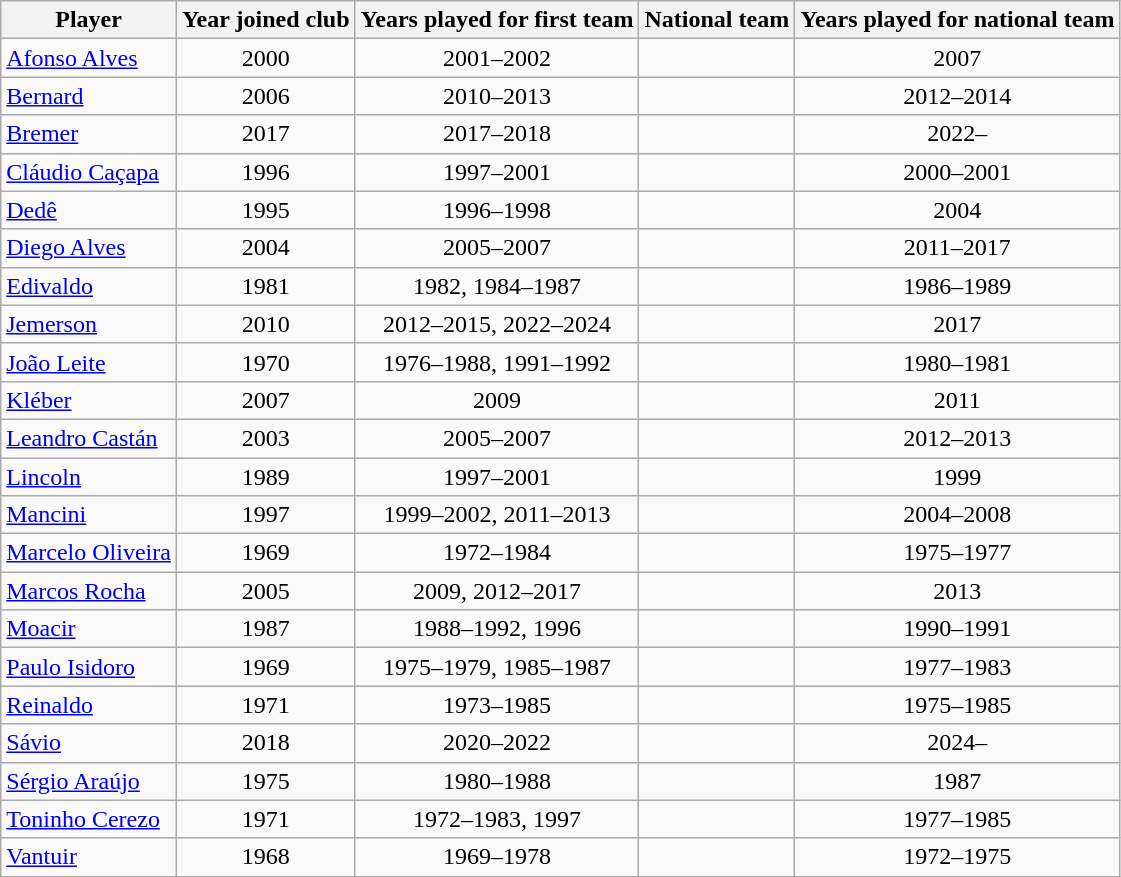<table class="wikitable plainrowheaders sortable">
<tr>
<th>Player</th>
<th>Year joined club</th>
<th>Years played for first team</th>
<th>National team</th>
<th>Years played for national team</th>
</tr>
<tr>
<td><a href='#'>Afonso Alves</a></td>
<td style="text-align:center;">2000</td>
<td style="text-align:center;">2001–2002</td>
<td style="text-align:center;"></td>
<td style="text-align:center;">2007</td>
</tr>
<tr>
<td><a href='#'>Bernard</a></td>
<td style="text-align:center;">2006</td>
<td style="text-align:center;">2010–2013</td>
<td style="text-align:center;"></td>
<td style="text-align:center;">2012–2014</td>
</tr>
<tr>
<td><a href='#'>Bremer</a></td>
<td style="text-align:center;">2017</td>
<td style="text-align:center;">2017–2018</td>
<td style="text-align:center;"></td>
<td style="text-align:center;">2022–</td>
</tr>
<tr>
<td><a href='#'>Cláudio Caçapa</a></td>
<td style="text-align:center;">1996</td>
<td style="text-align:center;">1997–2001</td>
<td style="text-align:center;"></td>
<td style="text-align:center;">2000–2001</td>
</tr>
<tr>
<td><a href='#'>Dedê</a></td>
<td style="text-align:center;">1995</td>
<td style="text-align:center;">1996–1998</td>
<td style="text-align:center;"></td>
<td style="text-align:center;">2004</td>
</tr>
<tr>
<td><a href='#'>Diego Alves</a></td>
<td style="text-align:center;">2004</td>
<td style="text-align:center;">2005–2007</td>
<td style="text-align:center;"></td>
<td style="text-align:center;">2011–2017</td>
</tr>
<tr>
<td><a href='#'>Edivaldo</a></td>
<td style="text-align:center;">1981</td>
<td style="text-align:center;">1982, 1984–1987</td>
<td style="text-align:center;"></td>
<td style="text-align:center;">1986–1989</td>
</tr>
<tr>
<td><a href='#'>Jemerson</a></td>
<td style="text-align:center;">2010</td>
<td style="text-align:center;">2012–2015, 2022–2024</td>
<td style="text-align:center;"></td>
<td style="text-align:center;">2017</td>
</tr>
<tr>
<td><a href='#'>João Leite</a></td>
<td style="text-align:center;">1970</td>
<td style="text-align:center;">1976–1988, 1991–1992</td>
<td style="text-align:center;"></td>
<td style="text-align:center;">1980–1981</td>
</tr>
<tr>
<td><a href='#'>Kléber</a></td>
<td style="text-align:center;">2007</td>
<td style="text-align:center;">2009</td>
<td style="text-align:center;"></td>
<td style="text-align:center;">2011</td>
</tr>
<tr>
<td><a href='#'>Leandro Castán</a></td>
<td style="text-align:center;">2003</td>
<td style="text-align:center;">2005–2007</td>
<td style="text-align:center;"></td>
<td style="text-align:center;">2012–2013</td>
</tr>
<tr>
<td><a href='#'>Lincoln</a></td>
<td style="text-align:center;">1989</td>
<td style="text-align:center;">1997–2001</td>
<td style="text-align:center;"></td>
<td style="text-align:center;">1999</td>
</tr>
<tr>
<td><a href='#'>Mancini</a></td>
<td style="text-align:center;">1997</td>
<td style="text-align:center;">1999–2002, 2011–2013</td>
<td style="text-align:center;"></td>
<td style="text-align:center;">2004–2008</td>
</tr>
<tr>
<td><a href='#'>Marcelo Oliveira</a></td>
<td style="text-align:center;">1969</td>
<td style="text-align:center;">1972–1984</td>
<td style="text-align:center;"></td>
<td style="text-align:center;">1975–1977</td>
</tr>
<tr>
<td><a href='#'>Marcos Rocha</a></td>
<td style="text-align:center;">2005</td>
<td style="text-align:center;">2009, 2012–2017</td>
<td style="text-align:center;"></td>
<td style="text-align:center;">2013</td>
</tr>
<tr>
<td><a href='#'>Moacir</a></td>
<td style="text-align:center;">1987</td>
<td style="text-align:center;">1988–1992, 1996</td>
<td style="text-align:center;"></td>
<td style="text-align:center;">1990–1991</td>
</tr>
<tr>
<td><a href='#'>Paulo Isidoro</a></td>
<td style="text-align:center;">1969</td>
<td style="text-align:center;">1975–1979, 1985–1987</td>
<td style="text-align:center;"></td>
<td style="text-align:center;">1977–1983</td>
</tr>
<tr>
<td><a href='#'>Reinaldo</a></td>
<td style="text-align:center;">1971</td>
<td style="text-align:center;">1973–1985</td>
<td style="text-align:center;"></td>
<td style="text-align:center;">1975–1985</td>
</tr>
<tr>
<td><a href='#'>Sávio</a></td>
<td style="text-align:center;">2018</td>
<td style="text-align:center;">2020–2022</td>
<td style="text-align:center;"></td>
<td style="text-align:center;">2024–</td>
</tr>
<tr>
<td><a href='#'>Sérgio Araújo</a></td>
<td style="text-align:center;">1975</td>
<td style="text-align:center;">1980–1988</td>
<td style="text-align:center;"></td>
<td style="text-align:center;">1987</td>
</tr>
<tr>
<td><a href='#'>Toninho Cerezo</a></td>
<td style="text-align:center;">1971</td>
<td style="text-align:center;">1972–1983, 1997</td>
<td style="text-align:center;"></td>
<td style="text-align:center;">1977–1985</td>
</tr>
<tr>
<td><a href='#'>Vantuir</a></td>
<td style="text-align:center;">1968</td>
<td style="text-align:center;">1969–1978</td>
<td style="text-align:center;"></td>
<td style="text-align:center;">1972–1975</td>
</tr>
</table>
